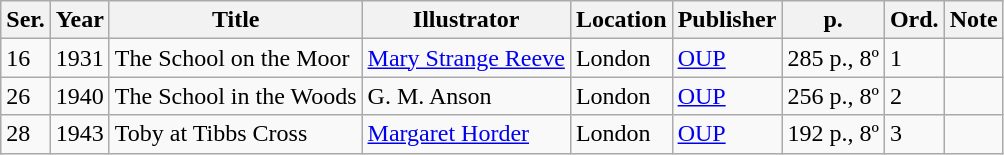<table class="wikitable sortable">
<tr>
<th>Ser.</th>
<th>Year</th>
<th>Title</th>
<th>Illustrator</th>
<th>Location</th>
<th>Publisher</th>
<th>p.</th>
<th>Ord.</th>
<th class="unsortable">Note</th>
</tr>
<tr>
<td>16</td>
<td>1931</td>
<td>The School on the Moor</td>
<td><a href='#'>Mary Strange Reeve</a></td>
<td>London</td>
<td><a href='#'>OUP</a></td>
<td>285 p., 8º</td>
<td>1</td>
<td></td>
</tr>
<tr>
<td>26</td>
<td>1940</td>
<td>The School in the Woods</td>
<td>G. M. Anson</td>
<td>London</td>
<td><a href='#'>OUP</a></td>
<td>256 p., 8º</td>
<td>2</td>
<td></td>
</tr>
<tr>
<td>28</td>
<td>1943</td>
<td>Toby at Tibbs Cross</td>
<td><a href='#'>Margaret Horder</a></td>
<td>London</td>
<td><a href='#'>OUP</a></td>
<td>192 p., 8º</td>
<td>3</td>
<td></td>
</tr>
</table>
